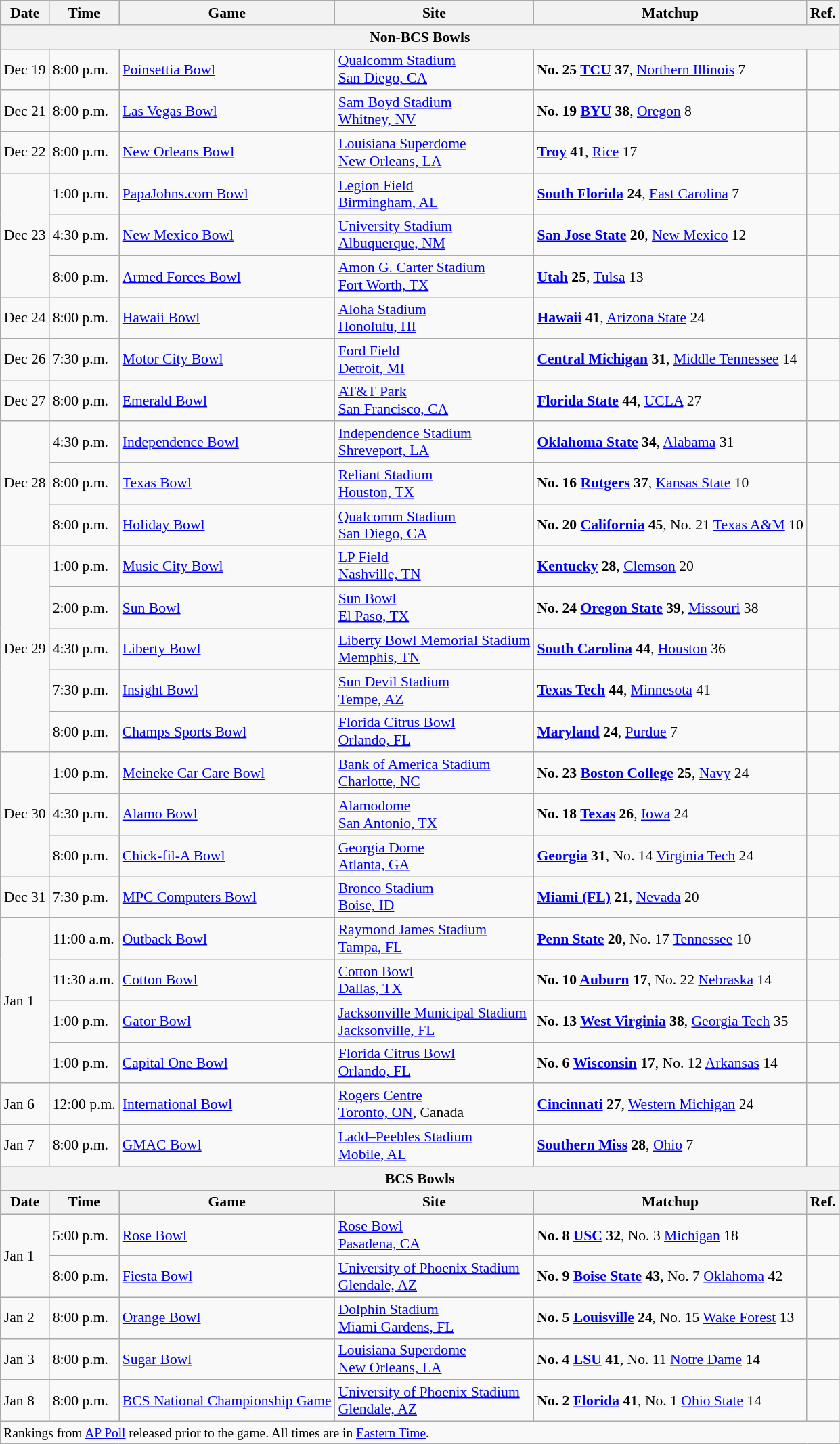<table class="wikitable" style="font-size:90%">
<tr>
<th>Date</th>
<th>Time</th>
<th>Game</th>
<th>Site</th>
<th>Matchup</th>
<th>Ref.</th>
</tr>
<tr>
<th colspan="7">Non-BCS Bowls</th>
</tr>
<tr>
<td>Dec 19</td>
<td>8:00 p.m.</td>
<td><a href='#'>Poinsettia Bowl</a></td>
<td><a href='#'>Qualcomm Stadium</a><br><a href='#'>San Diego, CA</a></td>
<td><strong>No. 25 <a href='#'>TCU</a> 37</strong>, <a href='#'>Northern Illinois</a> 7</td>
<td></td>
</tr>
<tr>
<td>Dec 21</td>
<td>8:00 p.m.</td>
<td><a href='#'>Las Vegas Bowl</a></td>
<td><a href='#'>Sam Boyd Stadium</a><br><a href='#'>Whitney, NV</a></td>
<td><strong>No. 19 <a href='#'>BYU</a> 38</strong>, <a href='#'>Oregon</a> 8</td>
<td></td>
</tr>
<tr>
<td>Dec 22</td>
<td>8:00 p.m.</td>
<td><a href='#'>New Orleans Bowl</a></td>
<td><a href='#'>Louisiana Superdome</a><br><a href='#'>New Orleans, LA</a></td>
<td><strong><a href='#'>Troy</a> 41</strong>, <a href='#'>Rice</a> 17</td>
<td></td>
</tr>
<tr>
<td rowspan="3">Dec 23</td>
<td>1:00 p.m.</td>
<td><a href='#'>PapaJohns.com Bowl</a></td>
<td><a href='#'>Legion Field</a><br><a href='#'>Birmingham, AL</a></td>
<td><strong><a href='#'>South Florida</a> 24</strong>, <a href='#'>East Carolina</a> 7</td>
<td></td>
</tr>
<tr>
<td>4:30 p.m.</td>
<td><a href='#'>New Mexico Bowl</a></td>
<td><a href='#'>University Stadium</a><br><a href='#'>Albuquerque, NM</a></td>
<td><strong><a href='#'>San Jose State</a> 20</strong>, <a href='#'>New Mexico</a> 12</td>
<td></td>
</tr>
<tr>
<td>8:00 p.m.</td>
<td><a href='#'>Armed Forces Bowl</a></td>
<td><a href='#'>Amon G. Carter Stadium</a><br><a href='#'>Fort Worth, TX</a></td>
<td><strong><a href='#'>Utah</a> 25</strong>, <a href='#'>Tulsa</a> 13</td>
<td></td>
</tr>
<tr>
<td>Dec 24</td>
<td>8:00 p.m.</td>
<td><a href='#'>Hawaii Bowl</a></td>
<td><a href='#'>Aloha Stadium</a><br><a href='#'>Honolulu, HI</a></td>
<td><strong><a href='#'>Hawaii</a> 41</strong>, <a href='#'>Arizona State</a> 24</td>
<td></td>
</tr>
<tr>
<td>Dec 26</td>
<td>7:30 p.m.</td>
<td><a href='#'>Motor City Bowl</a></td>
<td><a href='#'>Ford Field</a><br><a href='#'>Detroit, MI</a></td>
<td><strong><a href='#'>Central Michigan</a> 31</strong>, <a href='#'>Middle Tennessee</a> 14</td>
<td></td>
</tr>
<tr>
<td>Dec 27</td>
<td>8:00 p.m.</td>
<td><a href='#'>Emerald Bowl</a></td>
<td><a href='#'>AT&T Park</a><br><a href='#'>San Francisco, CA</a></td>
<td><strong><a href='#'>Florida State</a> 44</strong>, <a href='#'>UCLA</a> 27</td>
<td></td>
</tr>
<tr>
<td rowspan="3">Dec 28</td>
<td>4:30 p.m.</td>
<td><a href='#'>Independence Bowl</a></td>
<td><a href='#'>Independence Stadium</a><br><a href='#'>Shreveport, LA</a></td>
<td><strong><a href='#'>Oklahoma State</a> 34</strong>, <a href='#'>Alabama</a> 31</td>
<td></td>
</tr>
<tr>
<td>8:00 p.m.</td>
<td><a href='#'>Texas Bowl</a></td>
<td><a href='#'>Reliant Stadium</a><br><a href='#'>Houston, TX</a></td>
<td><strong>No. 16 <a href='#'>Rutgers</a> 37</strong>, <a href='#'>Kansas State</a> 10</td>
<td></td>
</tr>
<tr>
<td>8:00 p.m.</td>
<td><a href='#'>Holiday Bowl</a></td>
<td><a href='#'>Qualcomm Stadium</a><br><a href='#'>San Diego, CA</a></td>
<td><strong>No. 20 <a href='#'>California</a> 45</strong>, No. 21 <a href='#'>Texas A&M</a> 10</td>
<td></td>
</tr>
<tr>
<td rowspan="5">Dec 29</td>
<td>1:00 p.m.</td>
<td><a href='#'>Music City Bowl</a></td>
<td><a href='#'>LP Field</a><br><a href='#'>Nashville, TN</a></td>
<td><strong><a href='#'>Kentucky</a> 28</strong>, <a href='#'>Clemson</a> 20</td>
<td></td>
</tr>
<tr>
<td>2:00 p.m.</td>
<td><a href='#'>Sun Bowl</a></td>
<td><a href='#'>Sun Bowl</a><br><a href='#'>El Paso, TX</a></td>
<td><strong>No. 24 <a href='#'>Oregon State</a> 39</strong>, <a href='#'>Missouri</a> 38</td>
<td></td>
</tr>
<tr>
<td>4:30 p.m.</td>
<td><a href='#'>Liberty Bowl</a></td>
<td><a href='#'>Liberty Bowl Memorial Stadium</a><br><a href='#'>Memphis, TN</a></td>
<td><strong><a href='#'>South Carolina</a> 44</strong>, <a href='#'>Houston</a> 36</td>
<td></td>
</tr>
<tr>
<td>7:30 p.m.</td>
<td><a href='#'>Insight Bowl</a></td>
<td><a href='#'>Sun Devil Stadium</a><br><a href='#'>Tempe, AZ</a></td>
<td><strong><a href='#'>Texas Tech</a> 44</strong>, <a href='#'>Minnesota</a> 41</td>
<td></td>
</tr>
<tr>
<td>8:00 p.m.</td>
<td><a href='#'>Champs Sports Bowl</a></td>
<td><a href='#'>Florida Citrus Bowl</a><br><a href='#'>Orlando, FL</a></td>
<td><strong><a href='#'>Maryland</a> 24</strong>, <a href='#'>Purdue</a> 7</td>
<td></td>
</tr>
<tr>
<td rowspan="3">Dec 30</td>
<td>1:00 p.m.</td>
<td><a href='#'>Meineke Car Care Bowl</a></td>
<td><a href='#'>Bank of America Stadium</a><br><a href='#'>Charlotte, NC</a></td>
<td><strong>No. 23 <a href='#'>Boston College</a> 25</strong>, <a href='#'>Navy</a> 24</td>
<td></td>
</tr>
<tr>
<td>4:30 p.m.</td>
<td><a href='#'>Alamo Bowl</a></td>
<td><a href='#'>Alamodome</a><br><a href='#'>San Antonio, TX</a></td>
<td><strong>No. 18 <a href='#'>Texas</a> 26</strong>, <a href='#'>Iowa</a> 24</td>
<td></td>
</tr>
<tr>
<td>8:00 p.m.</td>
<td><a href='#'>Chick-fil-A Bowl</a></td>
<td><a href='#'>Georgia Dome</a><br><a href='#'>Atlanta, GA</a></td>
<td><strong><a href='#'>Georgia</a> 31</strong>, No. 14 <a href='#'>Virginia Tech</a> 24</td>
<td></td>
</tr>
<tr>
<td>Dec 31</td>
<td>7:30 p.m.</td>
<td><a href='#'>MPC Computers Bowl</a></td>
<td><a href='#'>Bronco Stadium</a><br><a href='#'>Boise, ID</a></td>
<td><strong><a href='#'>Miami (FL)</a> 21</strong>, <a href='#'>Nevada</a> 20</td>
<td></td>
</tr>
<tr>
<td rowspan="4">Jan 1</td>
<td>11:00 a.m.</td>
<td><a href='#'>Outback Bowl</a></td>
<td><a href='#'>Raymond James Stadium</a><br><a href='#'>Tampa, FL</a></td>
<td><strong><a href='#'>Penn State</a> 20</strong>, No. 17 <a href='#'>Tennessee</a> 10</td>
<td></td>
</tr>
<tr>
<td>11:30 a.m.</td>
<td><a href='#'>Cotton Bowl</a></td>
<td><a href='#'>Cotton Bowl</a><br><a href='#'>Dallas, TX</a></td>
<td><strong>No. 10 <a href='#'>Auburn</a> 17</strong>, No. 22 <a href='#'>Nebraska</a> 14</td>
<td></td>
</tr>
<tr>
<td>1:00 p.m.</td>
<td><a href='#'>Gator Bowl</a></td>
<td><a href='#'>Jacksonville Municipal Stadium</a><br><a href='#'>Jacksonville, FL</a></td>
<td><strong>No. 13 <a href='#'>West Virginia</a> 38</strong>, <a href='#'>Georgia Tech</a> 35</td>
<td></td>
</tr>
<tr>
<td>1:00 p.m.</td>
<td><a href='#'>Capital One Bowl</a></td>
<td><a href='#'>Florida Citrus Bowl</a><br><a href='#'>Orlando, FL</a></td>
<td><strong>No. 6 <a href='#'>Wisconsin</a> 17</strong>, No. 12 <a href='#'>Arkansas</a> 14</td>
<td></td>
</tr>
<tr>
<td>Jan 6</td>
<td>12:00 p.m.</td>
<td><a href='#'>International Bowl</a></td>
<td><a href='#'>Rogers Centre</a><br><a href='#'>Toronto, ON</a>, Canada</td>
<td><strong><a href='#'>Cincinnati</a> 27</strong>, <a href='#'>Western Michigan</a> 24</td>
<td></td>
</tr>
<tr>
<td>Jan 7</td>
<td>8:00 p.m.</td>
<td><a href='#'>GMAC Bowl</a></td>
<td><a href='#'>Ladd&ndash;Peebles Stadium</a><br><a href='#'>Mobile, AL</a></td>
<td><strong><a href='#'>Southern Miss</a> 28</strong>, <a href='#'>Ohio</a> 7</td>
<td></td>
</tr>
<tr>
<th colspan="7">BCS Bowls</th>
</tr>
<tr>
<th>Date</th>
<th>Time</th>
<th>Game</th>
<th>Site</th>
<th>Matchup</th>
<th>Ref.</th>
</tr>
<tr>
<td rowspan="2">Jan 1</td>
<td>5:00 p.m.</td>
<td><a href='#'>Rose Bowl</a></td>
<td><a href='#'>Rose Bowl</a><br><a href='#'>Pasadena, CA</a></td>
<td><strong>No. 8 <a href='#'>USC</a> 32</strong>, No. 3 <a href='#'>Michigan</a> 18</td>
<td></td>
</tr>
<tr>
<td>8:00 p.m.</td>
<td><a href='#'>Fiesta Bowl</a></td>
<td><a href='#'>University of Phoenix Stadium</a><br><a href='#'>Glendale, AZ</a></td>
<td><strong>No. 9 <a href='#'>Boise State</a> 43</strong>, No. 7 <a href='#'>Oklahoma</a> 42</td>
<td></td>
</tr>
<tr>
<td>Jan 2</td>
<td>8:00 p.m.</td>
<td><a href='#'>Orange Bowl</a></td>
<td><a href='#'>Dolphin Stadium</a><br><a href='#'>Miami Gardens, FL</a></td>
<td><strong>No. 5 <a href='#'>Louisville</a> 24</strong>, No. 15 <a href='#'>Wake Forest</a> 13</td>
<td></td>
</tr>
<tr>
<td>Jan 3</td>
<td>8:00 p.m.</td>
<td><a href='#'>Sugar Bowl</a></td>
<td><a href='#'>Louisiana Superdome</a><br><a href='#'>New Orleans, LA</a></td>
<td><strong>No. 4 <a href='#'>LSU</a> 41</strong>, No. 11 <a href='#'>Notre Dame</a> 14</td>
<td></td>
</tr>
<tr>
<td>Jan 8</td>
<td>8:00 p.m.</td>
<td><a href='#'>BCS National Championship Game</a></td>
<td><a href='#'>University of Phoenix Stadium</a><br><a href='#'>Glendale, AZ</a></td>
<td><strong>No. 2 <a href='#'>Florida</a> 41</strong>, No. 1 <a href='#'>Ohio State</a> 14</td>
<td></td>
</tr>
<tr>
<td colspan=6 style="font-size:90%;">Rankings from <a href='#'>AP Poll</a> released prior to the game. All times are in <a href='#'>Eastern Time</a>.</td>
</tr>
</table>
